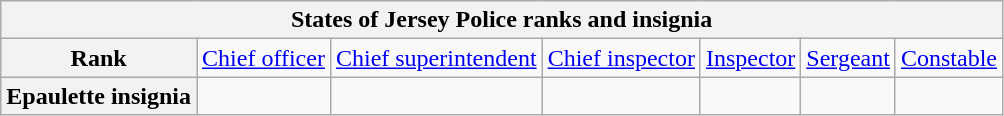<table class="wikitable" style="text-align: center;">
<tr>
<th colspan=7>States of Jersey Police ranks and insignia</th>
</tr>
<tr>
<th>Rank</th>
<td><a href='#'>Chief officer</a></td>
<td><a href='#'>Chief superintendent</a></td>
<td><a href='#'>Chief inspector</a></td>
<td><a href='#'>Inspector</a></td>
<td><a href='#'>Sergeant</a></td>
<td><a href='#'>Constable</a></td>
</tr>
<tr>
<th>Epaulette insignia</th>
<td></td>
<td></td>
<td></td>
<td></td>
<td></td>
<td></td>
</tr>
</table>
